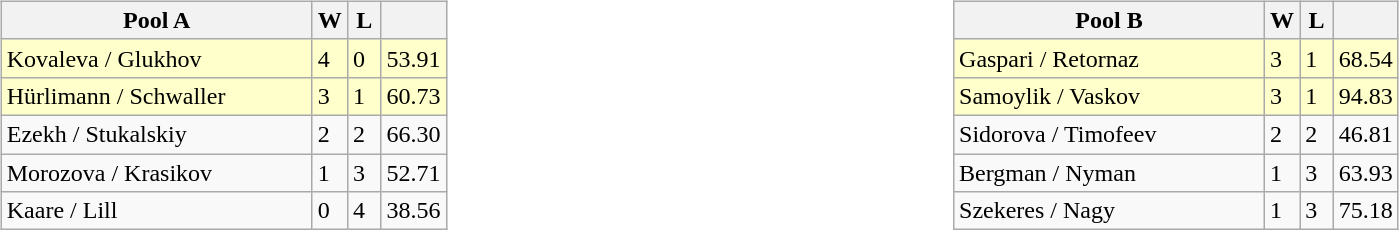<table table style="font-size: 100%;">
<tr>
<td width=10% valign="top"><br><table class="wikitable">
<tr>
<th width=200>Pool A</th>
<th width=15>W</th>
<th width=15>L</th>
<th width=20></th>
</tr>
<tr bgcolor=#ffffcc>
<td> Kovaleva / Glukhov</td>
<td>4</td>
<td>0</td>
<td>53.91</td>
</tr>
<tr bgcolor=#ffffcc>
<td> Hürlimann / Schwaller</td>
<td>3</td>
<td>1</td>
<td>60.73</td>
</tr>
<tr>
<td> Ezekh / Stukalskiy</td>
<td>2</td>
<td>2</td>
<td>66.30</td>
</tr>
<tr>
<td> Morozova / Krasikov</td>
<td>1</td>
<td>3</td>
<td>52.71</td>
</tr>
<tr>
<td> Kaare / Lill</td>
<td>0</td>
<td>4</td>
<td>38.56</td>
</tr>
</table>
</td>
<td width=10% valign="top"><br><table class="wikitable">
<tr>
<th width=200>Pool B</th>
<th width=15>W</th>
<th width=15>L</th>
<th width=20></th>
</tr>
<tr bgcolor=#ffffcc>
<td> Gaspari / Retornaz</td>
<td>3</td>
<td>1</td>
<td>68.54</td>
</tr>
<tr bgcolor=#ffffcc>
<td> Samoylik / Vaskov</td>
<td>3</td>
<td>1</td>
<td>94.83</td>
</tr>
<tr>
<td> Sidorova / Timofeev</td>
<td>2</td>
<td>2</td>
<td>46.81</td>
</tr>
<tr>
<td> Bergman / Nyman</td>
<td>1</td>
<td>3</td>
<td>63.93</td>
</tr>
<tr>
<td> Szekeres / Nagy</td>
<td>1</td>
<td>3</td>
<td>75.18</td>
</tr>
</table>
</td>
</tr>
</table>
